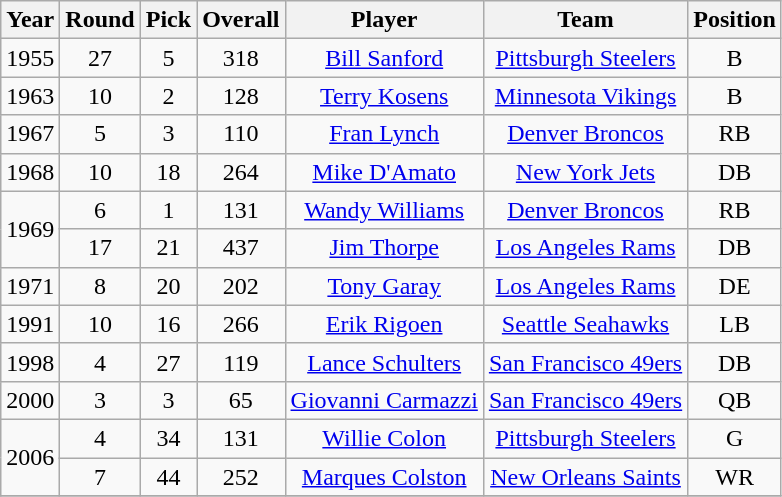<table class="wikitable sortable" style="text-align: center;">
<tr>
<th>Year</th>
<th>Round</th>
<th>Pick</th>
<th>Overall</th>
<th>Player</th>
<th>Team</th>
<th>Position</th>
</tr>
<tr>
<td>1955</td>
<td>27</td>
<td>5</td>
<td>318</td>
<td><a href='#'>Bill Sanford</a></td>
<td><a href='#'>Pittsburgh Steelers</a></td>
<td>B</td>
</tr>
<tr>
<td>1963</td>
<td>10</td>
<td>2</td>
<td>128</td>
<td><a href='#'>Terry Kosens</a></td>
<td><a href='#'>Minnesota Vikings</a></td>
<td>B</td>
</tr>
<tr>
<td>1967</td>
<td>5</td>
<td>3</td>
<td>110</td>
<td><a href='#'>Fran Lynch</a></td>
<td><a href='#'>Denver Broncos</a></td>
<td>RB</td>
</tr>
<tr>
<td>1968</td>
<td>10</td>
<td>18</td>
<td>264</td>
<td><a href='#'>Mike D'Amato</a></td>
<td><a href='#'>New York Jets</a></td>
<td>DB</td>
</tr>
<tr>
<td rowspan="2">1969</td>
<td>6</td>
<td>1</td>
<td>131</td>
<td><a href='#'>Wandy Williams</a></td>
<td><a href='#'>Denver Broncos</a></td>
<td>RB</td>
</tr>
<tr>
<td>17</td>
<td>21</td>
<td>437</td>
<td><a href='#'>Jim Thorpe</a></td>
<td><a href='#'>Los Angeles Rams</a></td>
<td>DB</td>
</tr>
<tr>
<td>1971</td>
<td>8</td>
<td>20</td>
<td>202</td>
<td><a href='#'>Tony Garay</a></td>
<td><a href='#'>Los Angeles Rams</a></td>
<td>DE</td>
</tr>
<tr>
<td>1991</td>
<td>10</td>
<td>16</td>
<td>266</td>
<td><a href='#'>Erik Rigoen</a></td>
<td><a href='#'>Seattle Seahawks</a></td>
<td>LB</td>
</tr>
<tr>
<td>1998</td>
<td>4</td>
<td>27</td>
<td>119</td>
<td><a href='#'>Lance Schulters</a></td>
<td><a href='#'>San Francisco 49ers</a></td>
<td>DB</td>
</tr>
<tr>
<td>2000</td>
<td>3</td>
<td>3</td>
<td>65</td>
<td><a href='#'>Giovanni Carmazzi</a></td>
<td><a href='#'>San Francisco 49ers</a></td>
<td>QB</td>
</tr>
<tr>
<td rowspan="2">2006</td>
<td>4</td>
<td>34</td>
<td>131</td>
<td><a href='#'>Willie Colon</a></td>
<td><a href='#'>Pittsburgh Steelers</a></td>
<td>G</td>
</tr>
<tr>
<td>7</td>
<td>44</td>
<td>252</td>
<td><a href='#'>Marques Colston</a></td>
<td><a href='#'>New Orleans Saints</a></td>
<td>WR</td>
</tr>
<tr>
</tr>
</table>
